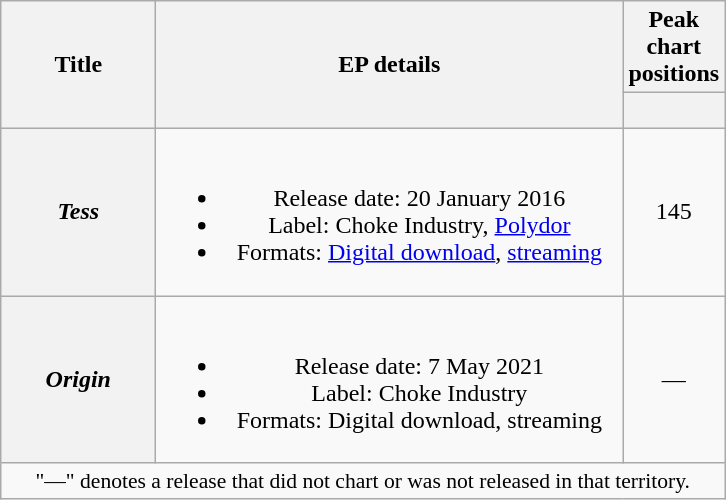<table class="wikitable plainrowheaders" style="text-align:center;">
<tr>
<th rowspan="2" style="width:6em;">Title</th>
<th rowspan="2" style="width:19em;">EP details</th>
<th colspan="2">Peak chart positions</th>
</tr>
<tr>
<th scope="col" style="width:2.5em;font-size:90%;"><br></th>
</tr>
<tr>
<th scope="row"><em>Tess</em></th>
<td><br><ul><li>Release date: 20 January 2016</li><li>Label: Choke Industry, <a href='#'>Polydor</a></li><li>Formats: <a href='#'>Digital download</a>, <a href='#'>streaming</a></li></ul></td>
<td>145</td>
</tr>
<tr>
<th scope="row"><em>Origin</em></th>
<td><br><ul><li>Release date: 7 May 2021</li><li>Label: Choke Industry</li><li>Formats: Digital download, streaming</li></ul></td>
<td>—</td>
</tr>
<tr>
<td colspan="3" style="font-size:90%">"—" denotes a release that did not chart or was not released in that territory.</td>
</tr>
</table>
